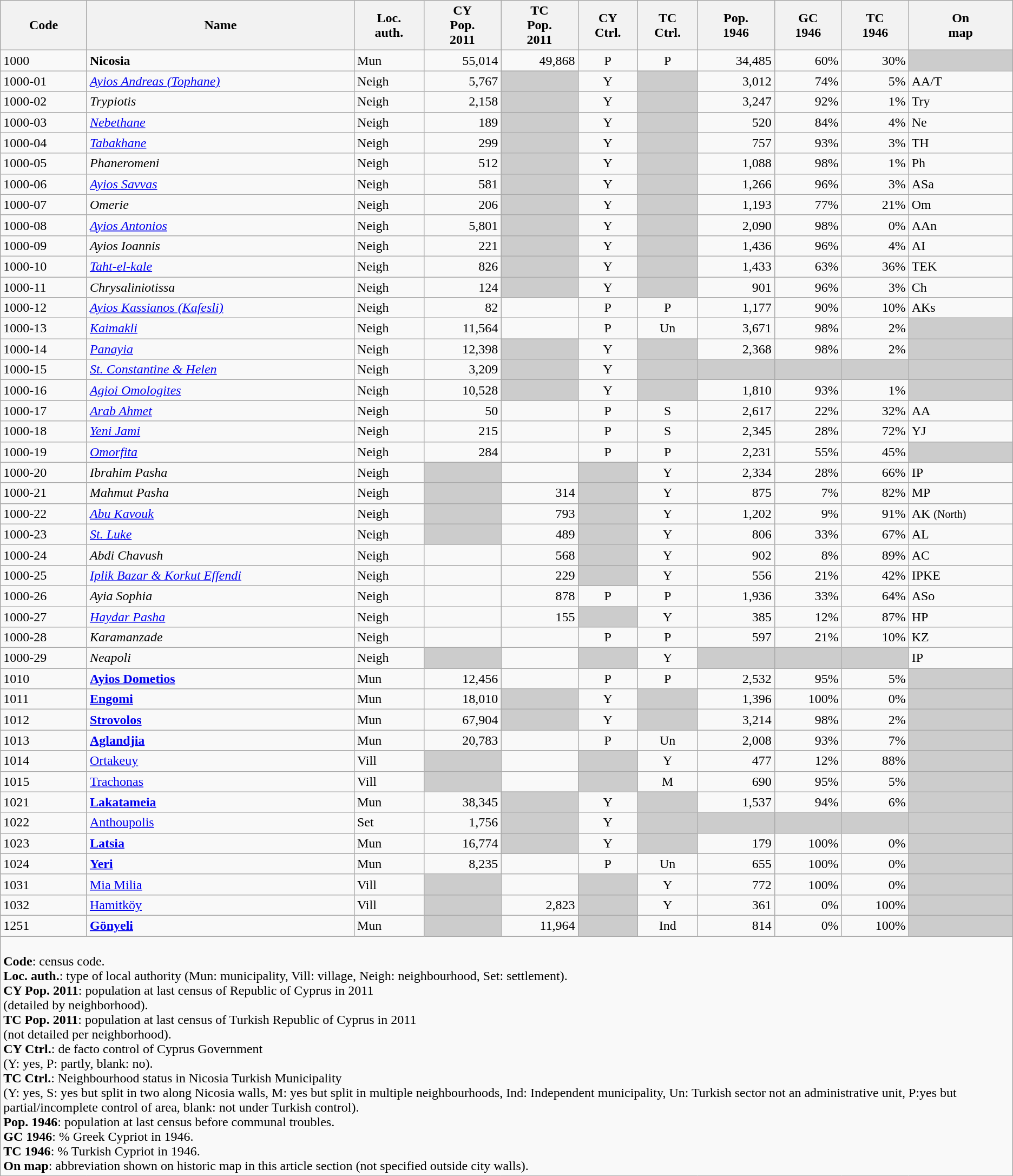<table class="wikitable sortable">
<tr>
<th scope="col">Code</th>
<th scope="col">Name</th>
<th scope="col">Loc.<br> auth.</th>
<th scope="col">CY<br> Pop.<br> 2011</th>
<th scope="col">TC<br> Pop.<br> 2011</th>
<th scope="col">CY<br> Ctrl.</th>
<th scope="col">TC<br> Ctrl.</th>
<th scope="col">Pop.<br> 1946</th>
<th scope="col">GC<br> 1946</th>
<th scope="col">TC<br> 1946</th>
<th scope="col">On<br> map</th>
</tr>
<tr>
<td align="left">1000</td>
<td align="left"><strong>Nicosia</strong></td>
<td align="left">Mun</td>
<td align="right">55,014</td>
<td align="right">49,868</td>
<td align="center">P</td>
<td align="center">P</td>
<td align="right">34,485</td>
<td align="right">60%</td>
<td align="right">30%</td>
<td align="left" bgcolor="#CCC"></td>
</tr>
<tr>
<td align="left">1000-01</td>
<td align="left"><em><a href='#'>Ayios Andreas (Tophane)</a></em></td>
<td align="left">Neigh</td>
<td align="right">5,767</td>
<td align="right" bgcolor="#CCC"></td>
<td align="center">Y</td>
<td align="center" bgcolor="#CCC"></td>
<td align="right">3,012</td>
<td align="right">74%</td>
<td align="right">5%</td>
<td align="left">AA/T</td>
</tr>
<tr>
<td align="left">1000-02</td>
<td align="left"><em>Trypiotis</em></td>
<td align="left">Neigh</td>
<td align="right">2,158</td>
<td align="right" bgcolor="#CCC"></td>
<td align="center">Y</td>
<td align="center" bgcolor="#CCC"></td>
<td align="right">3,247</td>
<td align="right">92%</td>
<td align="right">1%</td>
<td align="left">Try</td>
</tr>
<tr>
<td align="left">1000-03</td>
<td align="left"><em><a href='#'>Nebethane</a></em></td>
<td align="left">Neigh</td>
<td align="right">189</td>
<td align="right" bgcolor="#CCC"></td>
<td align="center">Y</td>
<td align="center" bgcolor="#CCC"></td>
<td align="right">520</td>
<td align="right">84%</td>
<td align="right">4%</td>
<td align="left">Ne</td>
</tr>
<tr>
<td align="left">1000-04</td>
<td align="left"><em><a href='#'>Tabakhane</a></em></td>
<td align="left">Neigh</td>
<td align="right">299</td>
<td align="right" bgcolor="#CCC"></td>
<td align="center">Y</td>
<td align="center" bgcolor="#CCC"></td>
<td align="right">757</td>
<td align="right">93%</td>
<td align="right">3%</td>
<td align="left">TH</td>
</tr>
<tr>
<td align="left">1000-05</td>
<td align="left"><em>Phaneromeni</em></td>
<td align="left">Neigh</td>
<td align="right">512</td>
<td align="right" bgcolor="#CCC"></td>
<td align="center">Y</td>
<td align="center" bgcolor="#CCC"></td>
<td align="right">1,088</td>
<td align="right">98%</td>
<td align="right">1%</td>
<td align="left">Ph</td>
</tr>
<tr>
<td align="left">1000-06</td>
<td align="left"><em><a href='#'>Ayios Savvas</a></em></td>
<td align="left">Neigh</td>
<td align="right">581</td>
<td align="right" bgcolor="#CCC"></td>
<td align="center">Y</td>
<td align="center" bgcolor="#CCC"></td>
<td align="right">1,266</td>
<td align="right">96%</td>
<td align="right">3%</td>
<td align="left">ASa</td>
</tr>
<tr>
<td align="left">1000-07</td>
<td align="left"><em>Omerie</em></td>
<td align="left">Neigh</td>
<td align="right">206</td>
<td align="right" bgcolor="#CCC"></td>
<td align="center">Y</td>
<td align="center" bgcolor="#CCC"></td>
<td align="right">1,193</td>
<td align="right">77%</td>
<td align="right">21%</td>
<td align="left">Om</td>
</tr>
<tr>
<td align="left">1000-08</td>
<td align="left"><em><a href='#'>Ayios Antonios</a></em></td>
<td align="left">Neigh</td>
<td align="right">5,801</td>
<td align="right" bgcolor="#CCC"></td>
<td align="center">Y</td>
<td align="center" bgcolor="#CCC"></td>
<td align="right">2,090</td>
<td align="right">98%</td>
<td align="right">0%</td>
<td align="left">AAn</td>
</tr>
<tr>
<td align="left">1000-09</td>
<td align="left"><em>Ayios Ioannis</em></td>
<td align="left">Neigh</td>
<td align="right">221</td>
<td align="right" bgcolor="#CCC"></td>
<td align="center">Y</td>
<td align="center" bgcolor="#CCC"></td>
<td align="right">1,436</td>
<td align="right">96%</td>
<td align="right">4%</td>
<td align="left">AI</td>
</tr>
<tr>
<td align="left">1000-10</td>
<td align="left"><em><a href='#'>Taht-el-kale</a></em></td>
<td align="left">Neigh</td>
<td align="right">826</td>
<td align="right" bgcolor="#CCC"></td>
<td align="center">Y</td>
<td align="center" bgcolor="#CCC"></td>
<td align="right">1,433</td>
<td align="right">63%</td>
<td align="right">36%</td>
<td align="left">TEK</td>
</tr>
<tr>
<td align="left">1000-11</td>
<td align="left"><em>Chrysaliniotissa</em></td>
<td align="left">Neigh</td>
<td align="right">124</td>
<td align="right" bgcolor="#CCC"></td>
<td align="center">Y</td>
<td align="center" bgcolor="#CCC"></td>
<td align="right">901</td>
<td align="right">96%</td>
<td align="right">3%</td>
<td align="left">Ch</td>
</tr>
<tr>
<td align="left">1000-12</td>
<td align="left"><em><a href='#'>Ayios Kassianos (Kafesli)</a></em></td>
<td align="left">Neigh</td>
<td align="right">82</td>
<td align="right"></td>
<td align="center">P</td>
<td align="center">P</td>
<td align="right">1,177</td>
<td align="right">90%</td>
<td align="right">10%</td>
<td align="left">AKs</td>
</tr>
<tr>
<td align="left">1000-13</td>
<td align="left"><em><a href='#'>Kaimakli</a></em></td>
<td align="left">Neigh</td>
<td align="right">11,564</td>
<td align="right"></td>
<td align="center">P</td>
<td align="center">Un</td>
<td align="right">3,671</td>
<td align="right">98%</td>
<td align="right">2%</td>
<td align="left" bgcolor="#CCC"></td>
</tr>
<tr>
<td align="left">1000-14</td>
<td align="left"><em><a href='#'>Panayia</a></em></td>
<td align="left">Neigh</td>
<td align="right">12,398</td>
<td align="right" bgcolor="#CCC"></td>
<td align="center">Y</td>
<td align="center" bgcolor="#CCC"></td>
<td align="right">2,368</td>
<td align="right">98%</td>
<td align="right">2%</td>
<td align="left" bgcolor="#CCC"></td>
</tr>
<tr>
<td align="left">1000-15</td>
<td align="left"><em><a href='#'>St. Constantine & Helen</a></em></td>
<td align="left">Neigh</td>
<td align="right">3,209</td>
<td align="right" bgcolor="#CCC"></td>
<td align="center">Y</td>
<td align="center" bgcolor="#CCC"></td>
<td align="right" bgcolor="#CCC"></td>
<td align="right" bgcolor="#CCC"></td>
<td align="right" bgcolor="#CCC"></td>
<td align="left" bgcolor="#CCC"></td>
</tr>
<tr>
<td align="left">1000-16</td>
<td align="left"><em><a href='#'>Agioi Omologites</a></em></td>
<td align="left">Neigh</td>
<td align="right">10,528</td>
<td align="right" bgcolor="#CCC"></td>
<td align="center">Y</td>
<td align="center" bgcolor="#CCC"></td>
<td align="right">1,810</td>
<td align="right">93%</td>
<td align="right">1%</td>
<td align="left" bgcolor="#CCC"></td>
</tr>
<tr>
<td align="left">1000-17</td>
<td align="left"><em><a href='#'>Arab Ahmet</a></em></td>
<td align="left">Neigh</td>
<td align="right">50</td>
<td align="right"></td>
<td align="center">P</td>
<td align="center">S</td>
<td align="right">2,617</td>
<td align="right">22%</td>
<td align="right">32%</td>
<td align="left">AA</td>
</tr>
<tr>
<td align="left">1000-18</td>
<td valign="left"><em><a href='#'>Yeni Jami</a></em></td>
<td align="left">Neigh</td>
<td align="right">215</td>
<td align="right"></td>
<td align="center">P</td>
<td align="center">S</td>
<td align="right">2,345</td>
<td align="right">28%</td>
<td align="right">72%</td>
<td align="left">YJ</td>
</tr>
<tr>
<td align="left">1000-19</td>
<td align="left"><em><a href='#'>Omorfita</a></em></td>
<td align="left">Neigh</td>
<td align="right">284</td>
<td align="right"></td>
<td align="center">P</td>
<td align="center">P</td>
<td align="right">2,231</td>
<td align="right">55%</td>
<td align="right">45%</td>
<td align="left" bgcolor="#CCC"></td>
</tr>
<tr>
<td align="left">1000-20</td>
<td align="left"><em>Ibrahim Pasha</em></td>
<td align="left">Neigh</td>
<td align="right" bgcolor="#CCC"></td>
<td align="right"></td>
<td align="center" bgcolor="#CCC"></td>
<td align="center">Y</td>
<td align="right">2,334</td>
<td align="right">28%</td>
<td align="right">66%</td>
<td align="left">IP</td>
</tr>
<tr>
<td align="left">1000-21</td>
<td align="left"><em>Mahmut Pasha</em></td>
<td align="left">Neigh</td>
<td align="right" bgcolor="#CCC"></td>
<td align="right">314</td>
<td align="center" bgcolor="#CCC"></td>
<td align="center">Y</td>
<td align="right">875</td>
<td align="right">7%</td>
<td align="right">82%</td>
<td align="left">MP</td>
</tr>
<tr>
<td align="left">1000-22</td>
<td align="left"><em><a href='#'>Abu Kavouk</a></em></td>
<td align="left">Neigh</td>
<td align="right" bgcolor="#CCC"></td>
<td align="right">793</td>
<td align="center" bgcolor="#CCC"></td>
<td align="center">Y</td>
<td align="right">1,202</td>
<td align="right">9%</td>
<td align="right">91%</td>
<td align="left">AK <small>(North)</small></td>
</tr>
<tr>
<td align="left">1000-23</td>
<td align="left"><em><a href='#'>St. Luke</a></em></td>
<td align="left">Neigh</td>
<td align="right" bgcolor="#CCC"></td>
<td align="right">489</td>
<td align="center" bgcolor="#CCC"></td>
<td align="center">Y</td>
<td align="right">806</td>
<td align="right">33%</td>
<td align="right">67%</td>
<td align="left">AL</td>
</tr>
<tr>
<td align="left">1000-24</td>
<td align="left"><em>Abdi Chavush</em></td>
<td align="left">Neigh</td>
<td align="right"></td>
<td align="right">568</td>
<td align="center" bgcolor="#CCC"></td>
<td align="center">Y</td>
<td align="right">902</td>
<td align="right">8%</td>
<td align="right">89%</td>
<td align="left">AC</td>
</tr>
<tr>
<td align="left">1000-25</td>
<td align="left"><em><a href='#'>Iplik Bazar & Korkut Effendi</a></em></td>
<td align="left">Neigh</td>
<td align="right"></td>
<td align="right">229</td>
<td align="center" bgcolor="#CCC"></td>
<td align="center">Y</td>
<td align="right">556</td>
<td align="right">21%</td>
<td align="right">42%</td>
<td align="left">IPKE</td>
</tr>
<tr>
<td align="left">1000-26</td>
<td align="left"><em>Ayia Sophia</em></td>
<td align="left">Neigh</td>
<td align="right"></td>
<td align="right">878</td>
<td align="center">P</td>
<td align="center">P</td>
<td align="right">1,936</td>
<td align="right">33%</td>
<td align="right">64%</td>
<td align="left">ASo</td>
</tr>
<tr>
<td align="left">1000-27</td>
<td align="left"><em><a href='#'>Haydar Pasha</a></em></td>
<td align="left">Neigh</td>
<td align="right"></td>
<td align="right">155</td>
<td align="center" bgcolor="#CCC"></td>
<td align="center">Y</td>
<td align="right">385</td>
<td align="right">12%</td>
<td align="right">87%</td>
<td align="left">HP</td>
</tr>
<tr>
<td align="left">1000-28</td>
<td align="left"><em>Karamanzade</em></td>
<td align="left">Neigh</td>
<td align="right"></td>
<td align="right"></td>
<td align="center">P</td>
<td align="center">P</td>
<td align="right">597</td>
<td align="right">21%</td>
<td align="right">10%</td>
<td align="left">KZ</td>
</tr>
<tr>
<td align="left">1000-29</td>
<td align="left"><em>Neapoli</em></td>
<td align="left">Neigh</td>
<td align="right" bgcolor="#CCC"></td>
<td align="right"></td>
<td align="center" bgcolor="#CCC"></td>
<td align="center">Y</td>
<td align="right" bgcolor="#CCC"></td>
<td align="right" bgcolor="#CCC"></td>
<td align="right" bgcolor="#CCC"></td>
<td align="left">IP</td>
</tr>
<tr>
<td align="left">1010</td>
<td align="left"><strong><a href='#'>Ayios Dometios</a></strong></td>
<td align="left">Mun</td>
<td align="right">12,456</td>
<td align="right"></td>
<td align="center">P</td>
<td align="center">P</td>
<td align="right">2,532</td>
<td align="right">95%</td>
<td align="right">5%</td>
<td align="left" bgcolor="#CCC"></td>
</tr>
<tr>
<td align="left">1011</td>
<td align="left"><strong><a href='#'>Engomi</a></strong></td>
<td align="left">Mun</td>
<td align="right">18,010</td>
<td align="right" bgcolor="#CCC"></td>
<td align="center">Y</td>
<td align="center" bgcolor="#CCC"></td>
<td align="right">1,396</td>
<td align="right">100%</td>
<td align="right">0%</td>
<td align="left" bgcolor="#CCC"></td>
</tr>
<tr>
<td align="left">1012</td>
<td align="left"><strong><a href='#'>Strovolos</a></strong></td>
<td align="left">Mun</td>
<td align="right">67,904</td>
<td align="right" bgcolor="#CCC"></td>
<td align="center">Y</td>
<td align="center" bgcolor="#CCC"></td>
<td align="right">3,214</td>
<td align="right">98%</td>
<td align="right">2%</td>
<td align="left" bgcolor="#CCC"></td>
</tr>
<tr>
<td align="left">1013</td>
<td align="left"><strong><a href='#'>Aglandjia</a></strong></td>
<td align="left">Mun</td>
<td align="right">20,783</td>
<td align="right"></td>
<td align="center">P</td>
<td align="center">Un</td>
<td align="right">2,008</td>
<td align="right">93%</td>
<td align="right">7%</td>
<td align="left" bgcolor="#CCC"></td>
</tr>
<tr>
<td align="left">1014</td>
<td align="left"><a href='#'>Ortakeuy</a></td>
<td align="left">Vill</td>
<td align="right" bgcolor="#CCC"></td>
<td align="right"></td>
<td align="center" bgcolor="#CCC"></td>
<td align="center">Y</td>
<td align="right">477</td>
<td align="right">12%</td>
<td align="right">88%</td>
<td align="left" bgcolor="#CCC"></td>
</tr>
<tr>
<td align="left">1015</td>
<td align="left"><a href='#'>Trachonas</a></td>
<td align="left">Vill</td>
<td align="right" bgcolor="#CCC"></td>
<td align="right"></td>
<td align="center" bgcolor="#CCC"></td>
<td align="center">M</td>
<td align="right">690</td>
<td align="right">95%</td>
<td align="right">5%</td>
<td align="left" bgcolor="#CCC"></td>
</tr>
<tr>
<td align="left">1021</td>
<td align="left"><strong><a href='#'>Lakatameia</a></strong></td>
<td align="left">Mun</td>
<td align="right">38,345</td>
<td align="right" bgcolor="#CCC"></td>
<td align="center">Y</td>
<td align="center" bgcolor="#CCC"></td>
<td align="right">1,537</td>
<td align="right">94%</td>
<td align="right">6%</td>
<td align="left" bgcolor="#CCC"></td>
</tr>
<tr>
<td align="left">1022</td>
<td align="left"><a href='#'>Anthoupolis</a></td>
<td align="left">Set</td>
<td align="right">1,756</td>
<td align="right" bgcolor="#CCC"></td>
<td align="center">Y</td>
<td align="center" bgcolor="#CCC"></td>
<td align="right" bgcolor="#CCC"></td>
<td align="right" bgcolor="#CCC"></td>
<td align="right" bgcolor="#CCC"></td>
<td align="left" bgcolor="#CCC"></td>
</tr>
<tr>
<td align="left">1023</td>
<td align="left"><strong><a href='#'>Latsia</a></strong></td>
<td align="left">Mun</td>
<td align="right">16,774</td>
<td align="right" bgcolor="#CCC"></td>
<td align="center">Y</td>
<td align="center" bgcolor="#CCC"></td>
<td align="right">179</td>
<td align="right">100%</td>
<td align="right">0%</td>
<td align="left" bgcolor="#CCC"></td>
</tr>
<tr>
<td align="left">1024</td>
<td valign="left"><strong><a href='#'>Yeri</a></strong></td>
<td align="left">Mun</td>
<td align="right">8,235</td>
<td align="right"></td>
<td align="center">P</td>
<td align="center">Un</td>
<td align="right">655</td>
<td align="right">100%</td>
<td align="right">0%</td>
<td align="left" bgcolor="#CCC"></td>
</tr>
<tr>
<td align="left">1031</td>
<td align="left"><a href='#'>Mia Milia</a></td>
<td align="left">Vill</td>
<td align="right" bgcolor="#CCC"></td>
<td align="right"></td>
<td align="center" bgcolor="#CCC"></td>
<td align="center">Y</td>
<td align="right">772</td>
<td align="right">100%</td>
<td align="right">0%</td>
<td align="left" bgcolor="#CCC"></td>
</tr>
<tr>
<td align="left">1032</td>
<td align="left"><a href='#'>Hamitköy</a></td>
<td align="left">Vill</td>
<td align="right" bgcolor="#CCC"></td>
<td align="right">2,823</td>
<td align="center" bgcolor="#CCC"></td>
<td align="center">Y</td>
<td align="right">361</td>
<td align="right">0%</td>
<td align="right">100%</td>
<td align="left" bgcolor="#CCC"></td>
</tr>
<tr>
<td align="left">1251</td>
<td align="left"><strong><a href='#'>Gönyeli</a></strong></td>
<td align="left">Mun</td>
<td align="right" bgcolor="#CCC"></td>
<td align="right">11,964</td>
<td align="center" bgcolor="#CCC"></td>
<td align="center">Ind</td>
<td align="right">814</td>
<td align="right">0%</td>
<td align="right">100%</td>
<td align="left" bgcolor="#CCC"></td>
</tr>
<tr class="sortbottom">
<td scope="col" colspan="11" style="text-align:left"><br><strong>Code</strong>: census code.<br>
<strong>Loc. auth.</strong>: type of local authority (Mun: municipality, Vill: village, Neigh: neighbourhood, Set: settlement).<br>
<strong>CY Pop. 2011</strong>: population at last census of Republic of Cyprus in 2011<br> (detailed by neighborhood).<br>
<strong>TC Pop. 2011</strong>: population at last census of Turkish Republic of Cyprus in 2011<br> (not detailed per neighborhood).<br>
<strong>CY Ctrl.</strong>: de facto control of Cyprus Government<br> (Y: yes, P: partly, blank: no).<br>
<strong>TC Ctrl.</strong>: Neighbourhood status in Nicosia Turkish Municipality<br> (Y: yes, S: yes but split in two along Nicosia walls, M: yes but split in multiple neighbourhoods, Ind: Independent municipality, Un: Turkish sector not an administrative unit, P:yes but partial/incomplete control of area, blank: not under Turkish control).<br>
<strong>Pop. 1946</strong>: population at last census before communal troubles.<br>
<strong>GC 1946</strong>: % Greek Cypriot in 1946.<br>
<strong>TC 1946</strong>: % Turkish Cypriot in 1946.<br>
<strong>On map</strong>: abbreviation shown on historic map in this article section (not specified outside city walls).</td>
</tr>
</table>
